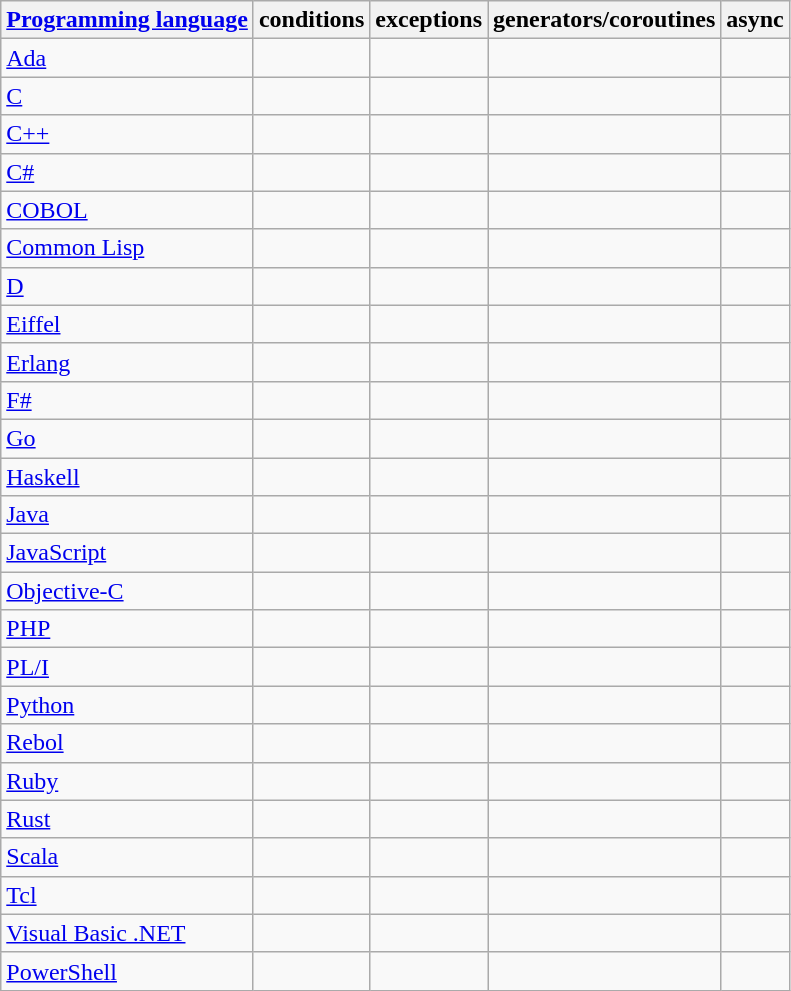<table class="wikitable">
<tr>
<th><a href='#'>Programming language</a></th>
<th>conditions</th>
<th>exceptions</th>
<th>generators/coroutines</th>
<th>async</th>
</tr>
<tr>
<td><a href='#'>Ada</a></td>
<td></td>
<td></td>
<td></td>
<td></td>
</tr>
<tr>
<td><a href='#'>C</a></td>
<td></td>
<td></td>
<td></td>
<td></td>
</tr>
<tr>
<td><a href='#'>C++</a></td>
<td></td>
<td></td>
<td></td>
<td></td>
</tr>
<tr>
<td><a href='#'>C#</a></td>
<td></td>
<td></td>
<td></td>
<td></td>
</tr>
<tr>
<td><a href='#'>COBOL</a></td>
<td></td>
<td></td>
<td></td>
<td></td>
</tr>
<tr>
<td><a href='#'>Common Lisp</a></td>
<td></td>
<td></td>
<td></td>
<td></td>
</tr>
<tr>
<td><a href='#'>D</a></td>
<td></td>
<td></td>
<td></td>
<td></td>
</tr>
<tr>
<td><a href='#'>Eiffel</a></td>
<td></td>
<td></td>
<td></td>
<td></td>
</tr>
<tr>
<td><a href='#'>Erlang</a></td>
<td></td>
<td></td>
<td></td>
<td></td>
</tr>
<tr>
<td><a href='#'>F#</a></td>
<td></td>
<td></td>
<td></td>
<td></td>
</tr>
<tr>
<td><a href='#'>Go</a></td>
<td></td>
<td></td>
<td></td>
<td></td>
</tr>
<tr>
<td><a href='#'>Haskell</a></td>
<td></td>
<td></td>
<td></td>
<td></td>
</tr>
<tr>
<td><a href='#'>Java</a></td>
<td></td>
<td></td>
<td></td>
<td></td>
</tr>
<tr>
<td><a href='#'>JavaScript</a></td>
<td></td>
<td></td>
<td></td>
<td></td>
</tr>
<tr>
<td><a href='#'>Objective-C</a></td>
<td></td>
<td></td>
<td></td>
<td></td>
</tr>
<tr>
<td><a href='#'>PHP</a></td>
<td></td>
<td></td>
<td></td>
<td></td>
</tr>
<tr>
<td><a href='#'>PL/I</a></td>
<td></td>
<td></td>
<td></td>
<td></td>
</tr>
<tr>
<td><a href='#'>Python</a></td>
<td></td>
<td></td>
<td></td>
<td></td>
</tr>
<tr>
<td><a href='#'>Rebol</a></td>
<td></td>
<td></td>
<td></td>
<td></td>
</tr>
<tr>
<td><a href='#'>Ruby</a></td>
<td></td>
<td></td>
<td></td>
<td></td>
</tr>
<tr>
<td><a href='#'>Rust</a></td>
<td></td>
<td></td>
<td> </td>
<td></td>
</tr>
<tr>
<td><a href='#'>Scala</a></td>
<td></td>
<td></td>
<td></td>
<td></td>
</tr>
<tr>
<td><a href='#'>Tcl</a></td>
<td></td>
<td></td>
<td></td>
<td></td>
</tr>
<tr>
<td><a href='#'>Visual Basic .NET</a></td>
<td></td>
<td></td>
<td></td>
<td></td>
</tr>
<tr>
<td><a href='#'>PowerShell</a></td>
<td></td>
<td></td>
<td></td>
<td></td>
</tr>
</table>
